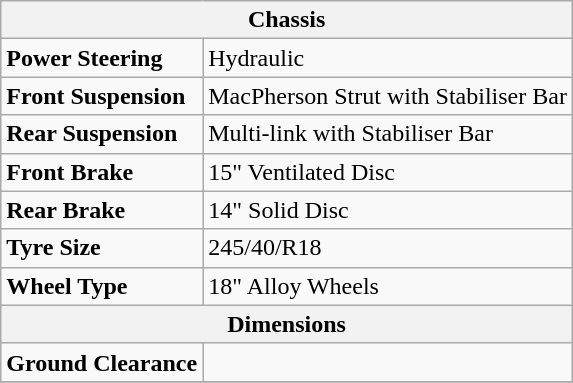<table class="wikitable">
<tr>
<th colspan="2">Chassis</th>
</tr>
<tr>
<td><strong>Power Steering</strong></td>
<td>Hydraulic</td>
</tr>
<tr>
<td><strong>Front Suspension</strong></td>
<td>MacPherson Strut with Stabiliser Bar</td>
</tr>
<tr>
<td><strong>Rear Suspension</strong></td>
<td>Multi-link with Stabiliser Bar</td>
</tr>
<tr>
<td><strong>Front Brake</strong></td>
<td>15" Ventilated Disc</td>
</tr>
<tr>
<td><strong>Rear Brake</strong></td>
<td>14" Solid Disc</td>
</tr>
<tr>
<td><strong>Tyre Size</strong></td>
<td>245/40/R18</td>
</tr>
<tr>
<td><strong>Wheel Type</strong></td>
<td>18" Alloy Wheels</td>
</tr>
<tr>
<th colspan="2">Dimensions</th>
</tr>
<tr>
<td><strong>Ground Clearance</strong></td>
<td></td>
</tr>
<tr>
</tr>
</table>
